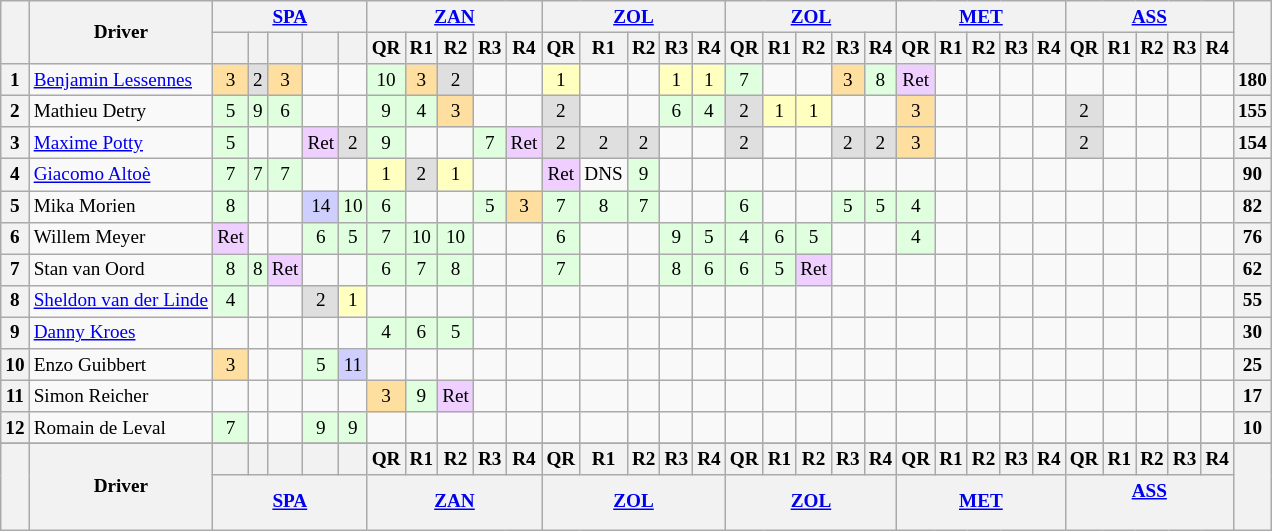<table class="wikitable" style="font-size: 80%; text-align: center;">
<tr valign="top">
<th rowspan="2" valign="middle"></th>
<th rowspan="2" valign="middle">Driver</th>
<th colspan="5"><a href='#'>SPA</a><br></th>
<th colspan="5"><a href='#'>ZAN</a><br></th>
<th colspan="5"><a href='#'>ZOL</a><br></th>
<th colspan="5"><a href='#'>ZOL</a><br></th>
<th colspan="5"><a href='#'>MET</a><br></th>
<th colspan="5"><a href='#'>ASS</a><br></th>
<th rowspan="2" valign="middle"></th>
</tr>
<tr>
<th></th>
<th></th>
<th></th>
<th></th>
<th></th>
<th>QR</th>
<th>R1</th>
<th>R2</th>
<th>R3</th>
<th>R4</th>
<th>QR</th>
<th>R1</th>
<th>R2</th>
<th>R3</th>
<th>R4</th>
<th>QR</th>
<th>R1</th>
<th>R2</th>
<th>R3</th>
<th>R4</th>
<th>QR</th>
<th>R1</th>
<th>R2</th>
<th>R3</th>
<th>R4</th>
<th>QR</th>
<th>R1</th>
<th>R2</th>
<th>R3</th>
<th>R4</th>
</tr>
<tr>
<th>1</th>
<td align="left"> <a href='#'>Benjamin Lessennes</a></td>
<td style="background:#ffdf9f;">3</td>
<td style="background:#dfdfdf;">2</td>
<td style="background:#ffdf9f;">3</td>
<td></td>
<td></td>
<td style="background:#dfffdf;">10</td>
<td style="background:#ffdf9f;">3</td>
<td style="background:#dfdfdf;">2</td>
<td></td>
<td></td>
<td style="background:#ffffbf;">1</td>
<td></td>
<td></td>
<td style="background:#ffffbf;">1</td>
<td style="background:#ffffbf;">1</td>
<td style="background:#dfffdf;">7</td>
<td></td>
<td></td>
<td style="background:#ffdf9f;">3</td>
<td style="background:#dfffdf;">8</td>
<td style="background:#efcfff;">Ret</td>
<td></td>
<td></td>
<td></td>
<td></td>
<td></td>
<td></td>
<td></td>
<td></td>
<td></td>
<th>180</th>
</tr>
<tr>
<th>2</th>
<td align="left"> Mathieu Detry</td>
<td style="background:#dfffdf;">5</td>
<td style="background:#dfffdf;">9</td>
<td style="background:#dfffdf;">6</td>
<td></td>
<td></td>
<td style="background:#dfffdf;">9</td>
<td style="background:#dfffdf;">4</td>
<td style="background:#ffdf9f;">3</td>
<td></td>
<td></td>
<td style="background:#dfdfdf;">2</td>
<td></td>
<td></td>
<td style="background:#dfffdf;">6</td>
<td style="background:#dfffdf;">4</td>
<td style="background:#dfdfdf;">2</td>
<td style="background:#ffffbf;">1</td>
<td style="background:#ffffbf;">1</td>
<td></td>
<td></td>
<td style="background:#ffdf9f;">3</td>
<td></td>
<td></td>
<td></td>
<td></td>
<td style="background:#dfdfdf;">2</td>
<td></td>
<td></td>
<td></td>
<td></td>
<th>155</th>
</tr>
<tr>
<th>3</th>
<td align="left"> <a href='#'>Maxime Potty</a></td>
<td style="background:#dfffdf;">5</td>
<td></td>
<td></td>
<td style="background:#efcfff;">Ret</td>
<td style="background:#dfdfdf;">2</td>
<td style="background:#dfffdf;">9</td>
<td></td>
<td></td>
<td style="background:#dfffdf;">7</td>
<td style="background:#efcfff;">Ret</td>
<td style="background:#dfdfdf;">2</td>
<td style="background:#dfdfdf;">2</td>
<td style="background:#dfdfdf;">2</td>
<td></td>
<td></td>
<td style="background:#dfdfdf;">2</td>
<td></td>
<td></td>
<td style="background:#dfdfdf;">2</td>
<td style="background:#dfdfdf;">2</td>
<td style="background:#ffdf9f;">3</td>
<td></td>
<td></td>
<td></td>
<td></td>
<td style="background:#dfdfdf;">2</td>
<td></td>
<td></td>
<td></td>
<td></td>
<th>154</th>
</tr>
<tr>
<th>4</th>
<td align="left"> <a href='#'>Giacomo Altoè</a></td>
<td style="background:#dfffdf;">7</td>
<td style="background:#dfffdf;">7</td>
<td style="background:#dfffdf;">7</td>
<td></td>
<td></td>
<td style="background:#ffffbf;">1</td>
<td style="background:#dfdfdf;">2</td>
<td style="background:#ffffbf;">1</td>
<td></td>
<td></td>
<td style="background:#efcfff;">Ret</td>
<td>DNS</td>
<td style="background:#dfffdf;">9</td>
<td></td>
<td></td>
<td></td>
<td></td>
<td></td>
<td></td>
<td></td>
<td></td>
<td></td>
<td></td>
<td></td>
<td></td>
<td></td>
<td></td>
<td></td>
<td></td>
<td></td>
<th>90</th>
</tr>
<tr>
<th>5</th>
<td align="left"> Mika Morien</td>
<td style="background:#dfffdf;">8</td>
<td></td>
<td></td>
<td style="background:#cfcfff;">14</td>
<td style="background:#dfffdf;">10</td>
<td style="background:#dfffdf;">6</td>
<td></td>
<td></td>
<td style="background:#dfffdf;">5</td>
<td style="background:#ffdf9f;">3</td>
<td style="background:#dfffdf;">7</td>
<td style="background:#dfffdf;">8</td>
<td style="background:#dfffdf;">7</td>
<td></td>
<td></td>
<td style="background:#dfffdf;">6</td>
<td></td>
<td></td>
<td style="background:#dfffdf;">5</td>
<td style="background:#dfffdf;">5</td>
<td style="background:#dfffdf;">4</td>
<td></td>
<td></td>
<td></td>
<td></td>
<td></td>
<td></td>
<td></td>
<td></td>
<td></td>
<th>82</th>
</tr>
<tr>
<th>6</th>
<td align="left"> Willem Meyer</td>
<td style="background:#efcfff;">Ret</td>
<td></td>
<td></td>
<td style="background:#dfffdf;">6</td>
<td style="background:#dfffdf;">5</td>
<td style="background:#dfffdf;">7</td>
<td style="background:#dfffdf;">10</td>
<td style="background:#dfffdf;">10</td>
<td></td>
<td></td>
<td style="background:#dfffdf;">6</td>
<td></td>
<td></td>
<td style="background:#dfffdf;">9</td>
<td style="background:#dfffdf;">5</td>
<td style="background:#dfffdf;">4</td>
<td style="background:#dfffdf;">6</td>
<td style="background:#dfffdf;">5</td>
<td></td>
<td></td>
<td style="background:#dfffdf;">4</td>
<td></td>
<td></td>
<td></td>
<td></td>
<td></td>
<td></td>
<td></td>
<td></td>
<td></td>
<th>76</th>
</tr>
<tr>
<th>7</th>
<td align="left"> Stan van Oord</td>
<td style="background:#dfffdf;">8</td>
<td style="background:#dfffdf;">8</td>
<td style="background:#efcfff;">Ret</td>
<td></td>
<td></td>
<td style="background:#dfffdf;">6</td>
<td style="background:#dfffdf;">7</td>
<td style="background:#dfffdf;">8</td>
<td></td>
<td></td>
<td style="background:#dfffdf;">7</td>
<td></td>
<td></td>
<td style="background:#dfffdf;">8</td>
<td style="background:#dfffdf;">6</td>
<td style="background:#dfffdf;">6</td>
<td style="background:#dfffdf;">5</td>
<td style="background:#efcfff;">Ret</td>
<td></td>
<td></td>
<td></td>
<td></td>
<td></td>
<td></td>
<td></td>
<td></td>
<td></td>
<td></td>
<td></td>
<td></td>
<th>62</th>
</tr>
<tr>
<th>8</th>
<td align="left"> <a href='#'>Sheldon van der Linde</a></td>
<td style="background:#dfffdf;">4</td>
<td></td>
<td></td>
<td style="background:#dfdfdf;">2</td>
<td style="background:#ffffbf;">1</td>
<td></td>
<td></td>
<td></td>
<td></td>
<td></td>
<td></td>
<td></td>
<td></td>
<td></td>
<td></td>
<td></td>
<td></td>
<td></td>
<td></td>
<td></td>
<td></td>
<td></td>
<td></td>
<td></td>
<td></td>
<td></td>
<td></td>
<td></td>
<td></td>
<td></td>
<th>55</th>
</tr>
<tr>
<th>9</th>
<td align="left"> <a href='#'>Danny Kroes</a></td>
<td></td>
<td></td>
<td></td>
<td></td>
<td></td>
<td style="background:#dfffdf;">4</td>
<td style="background:#dfffdf;">6</td>
<td style="background:#dfffdf;">5</td>
<td></td>
<td></td>
<td></td>
<td></td>
<td></td>
<td></td>
<td></td>
<td></td>
<td></td>
<td></td>
<td></td>
<td></td>
<td></td>
<td></td>
<td></td>
<td></td>
<td></td>
<td></td>
<td></td>
<td></td>
<td></td>
<td></td>
<th>30</th>
</tr>
<tr>
<th>10</th>
<td align="left"> Enzo Guibbert</td>
<td style="background:#ffdf9f;">3</td>
<td></td>
<td></td>
<td style="background:#dfffdf;">5</td>
<td style="background:#cfcfff;">11</td>
<td></td>
<td></td>
<td></td>
<td></td>
<td></td>
<td></td>
<td></td>
<td></td>
<td></td>
<td></td>
<td></td>
<td></td>
<td></td>
<td></td>
<td></td>
<td></td>
<td></td>
<td></td>
<td></td>
<td></td>
<td></td>
<td></td>
<td></td>
<td></td>
<td></td>
<th>25</th>
</tr>
<tr>
<th>11</th>
<td align="left"> Simon Reicher</td>
<td></td>
<td></td>
<td></td>
<td></td>
<td></td>
<td style="background:#ffdf9f;">3</td>
<td style="background:#dfffdf;">9</td>
<td style="background:#efcfff;">Ret</td>
<td></td>
<td></td>
<td></td>
<td></td>
<td></td>
<td></td>
<td></td>
<td></td>
<td></td>
<td></td>
<td></td>
<td></td>
<td></td>
<td></td>
<td></td>
<td></td>
<td></td>
<td></td>
<td></td>
<td></td>
<td></td>
<td></td>
<th>17</th>
</tr>
<tr>
<th>12</th>
<td align="left"> Romain de Leval</td>
<td style="background:#dfffdf;">7</td>
<td></td>
<td></td>
<td style="background:#dfffdf;">9</td>
<td style="background:#dfffdf;">9</td>
<td></td>
<td></td>
<td></td>
<td></td>
<td></td>
<td></td>
<td></td>
<td></td>
<td></td>
<td></td>
<td></td>
<td></td>
<td></td>
<td></td>
<td></td>
<td></td>
<td></td>
<td></td>
<td></td>
<td></td>
<td></td>
<td></td>
<td></td>
<td></td>
<td></td>
<th>10</th>
</tr>
<tr>
</tr>
<tr valign="top">
<th rowspan="2" valign="middle"></th>
<th rowspan="2" valign="middle">Driver</th>
<th></th>
<th></th>
<th></th>
<th></th>
<th></th>
<th>QR</th>
<th>R1</th>
<th>R2</th>
<th>R3</th>
<th>R4</th>
<th>QR</th>
<th>R1</th>
<th>R2</th>
<th>R3</th>
<th>R4</th>
<th>QR</th>
<th>R1</th>
<th>R2</th>
<th>R3</th>
<th>R4</th>
<th>QR</th>
<th>R1</th>
<th>R2</th>
<th>R3</th>
<th>R4</th>
<th>QR</th>
<th>R1</th>
<th>R2</th>
<th>R3</th>
<th>R4</th>
<th rowspan="2" valign="middle"></th>
</tr>
<tr>
<th colspan="5"><a href='#'>SPA</a><br></th>
<th colspan="5"><a href='#'>ZAN</a><br></th>
<th colspan="5"><a href='#'>ZOL</a><br></th>
<th colspan="5"><a href='#'>ZOL</a><br></th>
<th colspan="5"><a href='#'>MET</a><br></th>
<th colspan="5"><a href='#'>ASS</a><br> </th>
</tr>
</table>
